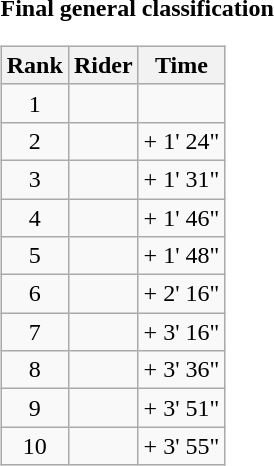<table>
<tr>
<td><strong>Final general classification</strong><br><table class="wikitable">
<tr>
<th scope="col">Rank</th>
<th scope="col">Rider</th>
<th scope="col">Time</th>
</tr>
<tr>
<td style="text-align:center;">1</td>
<td></td>
<td style="text-align:right;"></td>
</tr>
<tr>
<td style="text-align:center;">2</td>
<td></td>
<td style="text-align:right;">+ 1' 24"</td>
</tr>
<tr>
<td style="text-align:center;">3</td>
<td></td>
<td style="text-align:right;">+ 1' 31"</td>
</tr>
<tr>
<td style="text-align:center;">4</td>
<td></td>
<td style="text-align:right;">+ 1' 46"</td>
</tr>
<tr>
<td style="text-align:center;">5</td>
<td></td>
<td style="text-align:right;">+ 1' 48"</td>
</tr>
<tr>
<td style="text-align:center;">6</td>
<td></td>
<td style="text-align:right;">+ 2' 16"</td>
</tr>
<tr>
<td style="text-align:center;">7</td>
<td></td>
<td style="text-align:right;">+ 3' 16"</td>
</tr>
<tr>
<td style="text-align:center;">8</td>
<td></td>
<td style="text-align:right;">+ 3' 36"</td>
</tr>
<tr>
<td style="text-align:center;">9</td>
<td></td>
<td style="text-align:right;">+ 3' 51"</td>
</tr>
<tr>
<td style="text-align:center;">10</td>
<td></td>
<td style="text-align:right;">+ 3' 55"</td>
</tr>
</table>
</td>
</tr>
</table>
